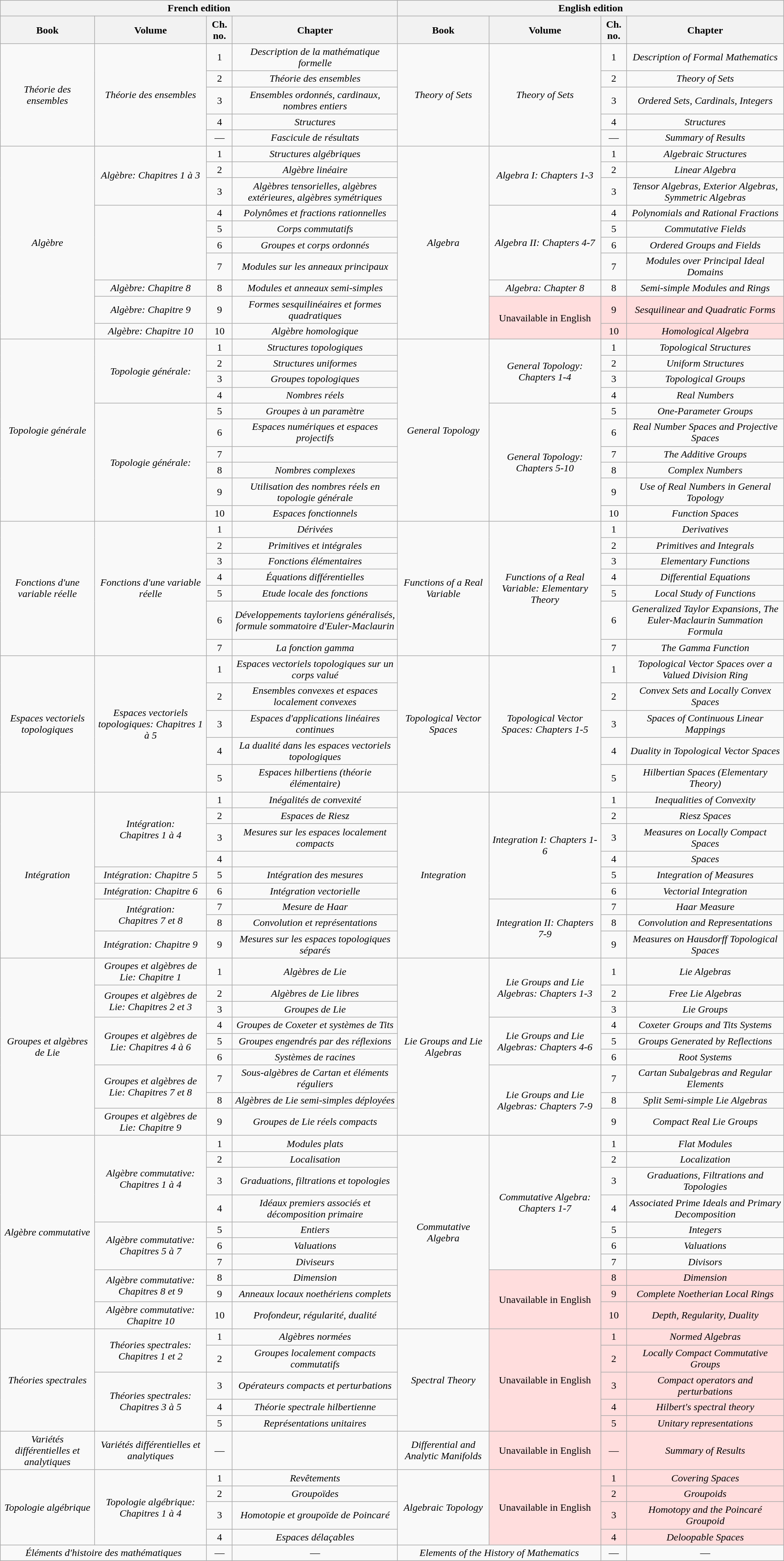<table class="wikitable"style="text-align:center;">
<tr>
<th colspan="4">French edition</th>
<th colspan="4">English edition</th>
</tr>
<tr>
<th>Book</th>
<th>Volume</th>
<th>Ch. no.</th>
<th>Chapter</th>
<th>Book</th>
<th>Volume</th>
<th>Ch. no.</th>
<th>Chapter</th>
</tr>
<tr>
<td rowspan="5"><em>Théorie des ensembles</em></td>
<td rowspan="5"><em>Théorie des ensembles</em></td>
<td>1</td>
<td><em>Description de la mathématique formelle</em></td>
<td rowspan="5"><em>Theory of Sets</em></td>
<td rowspan="5"><em>Theory of Sets</em></td>
<td>1</td>
<td><em>Description of Formal Mathematics</em></td>
</tr>
<tr>
<td>2</td>
<td><em>Théorie des ensembles</em></td>
<td>2</td>
<td><em>Theory of Sets</em></td>
</tr>
<tr>
<td>3</td>
<td><em>Ensembles ordonnés, cardinaux, nombres entiers</em></td>
<td>3</td>
<td><em>Ordered Sets, Cardinals, Integers</em></td>
</tr>
<tr>
<td>4</td>
<td><em>Structures</em></td>
<td>4</td>
<td><em>Structures</em></td>
</tr>
<tr>
<td>—</td>
<td><em>Fascicule de résultats</em></td>
<td>—</td>
<td><em>Summary of Results</em></td>
</tr>
<tr>
<td rowspan="10"><em>Algèbre</em></td>
<td rowspan="3"><em>Algèbre: Chapitres 1 à 3</em></td>
<td>1</td>
<td><em>Structures algébriques</em></td>
<td rowspan="10"><em>Algebra</em></td>
<td rowspan="3"><em>Algebra I: Chapters 1-3</em></td>
<td>1</td>
<td><em>Algebraic Structures</em></td>
</tr>
<tr>
<td>2</td>
<td><em>Algèbre linéaire</em></td>
<td>2</td>
<td><em>Linear Algebra</em></td>
</tr>
<tr>
<td>3</td>
<td><em>Algèbres tensorielles, algèbres extérieures, algèbres symétriques</em></td>
<td>3</td>
<td><em>Tensor Algebras, Exterior Algebras, Symmetric Algebras</em></td>
</tr>
<tr>
<td rowspan="4"></td>
<td>4</td>
<td><em>Polynômes et fractions rationnelles</em></td>
<td rowspan="4"><em>Algebra II: Chapters 4-7</em></td>
<td>4</td>
<td><em>Polynomials and Rational Fractions</em></td>
</tr>
<tr>
<td>5</td>
<td><em>Corps commutatifs</em></td>
<td>5</td>
<td><em>Commutative Fields</em></td>
</tr>
<tr>
<td>6</td>
<td><em>Groupes et corps ordonnés</em></td>
<td>6</td>
<td><em>Ordered Groups and Fields</em></td>
</tr>
<tr>
<td>7</td>
<td><em>Modules sur les anneaux principaux</em></td>
<td>7</td>
<td><em>Modules over Principal Ideal Domains</em></td>
</tr>
<tr>
<td><em>Algèbre: Chapitre 8</em></td>
<td>8</td>
<td><em>Modules et anneaux semi-simples</em></td>
<td><em>Algebra: Chapter 8</em></td>
<td>8</td>
<td><em>Semi-simple Modules and Rings</em></td>
</tr>
<tr>
<td><em>Algèbre: Chapitre 9</em></td>
<td>9</td>
<td><em>Formes sesquilinéaires et formes quadratiques</em></td>
<td rowspan="2" style="background: #FFDDDD;">Unavailable in English</td>
<td style="background: #FFDDDD;">9</td>
<td style="background: #FFDDDD;"><em>Sesquilinear and Quadratic Forms</em></td>
</tr>
<tr>
<td><em>Algèbre: Chapitre 10</em></td>
<td>10</td>
<td><em>Algèbre homologique</em></td>
<td style="background: #FFDDDD;">10</td>
<td style="background: #FFDDDD;"><em>Homological Algebra</em></td>
</tr>
<tr>
<td rowspan="10"><em>Topologie générale</em></td>
<td rowspan="4"><em>Topologie générale: </em></td>
<td>1</td>
<td><em>Structures topologiques</em></td>
<td rowspan="10"><em>General Topology</em></td>
<td rowspan="4"><em>General Topology: Chapters 1-4</em></td>
<td>1</td>
<td><em>Topological Structures</em></td>
</tr>
<tr>
<td>2</td>
<td><em>Structures uniformes</em></td>
<td>2</td>
<td><em>Uniform Structures</em></td>
</tr>
<tr>
<td>3</td>
<td><em>Groupes topologiques</em></td>
<td>3</td>
<td><em>Topological Groups</em></td>
</tr>
<tr>
<td>4</td>
<td><em>Nombres réels</em></td>
<td>4</td>
<td><em>Real Numbers</em></td>
</tr>
<tr>
<td rowspan="6"><em>Topologie générale: </em></td>
<td>5</td>
<td><em>Groupes à un paramètre</em></td>
<td rowspan="6"><em>General Topology: Chapters 5-10</em></td>
<td>5</td>
<td><em>One-Parameter Groups</em></td>
</tr>
<tr>
<td>6</td>
<td><em>Espaces numériques et espaces projectifs</em></td>
<td>6</td>
<td><em>Real Number Spaces and Projective Spaces</em></td>
</tr>
<tr>
<td>7</td>
<td><em></em></td>
<td>7</td>
<td><em>The Additive Groups <a href='#'></a></em></td>
</tr>
<tr>
<td>8</td>
<td><em>Nombres complexes</em></td>
<td>8</td>
<td><em>Complex Numbers</em></td>
</tr>
<tr>
<td>9</td>
<td><em>Utilisation des nombres réels en topologie générale</em></td>
<td>9</td>
<td><em>Use of Real Numbers in General Topology</em></td>
</tr>
<tr>
<td>10</td>
<td><em>Espaces fonctionnels</em></td>
<td>10</td>
<td><em>Function Spaces</em></td>
</tr>
<tr>
<td rowspan="7"><em>Fonctions d'une variable réelle</em></td>
<td rowspan="7"><em>Fonctions d'une variable réelle</em></td>
<td>1</td>
<td><em>Dérivées</em></td>
<td rowspan="7"><em>Functions of a Real Variable</em></td>
<td rowspan="7"><em>Functions of a Real Variable: Elementary Theory</em></td>
<td>1</td>
<td><em>Derivatives</em></td>
</tr>
<tr>
<td>2</td>
<td><em>Primitives et intégrales</em></td>
<td>2</td>
<td><em>Primitives and Integrals</em></td>
</tr>
<tr>
<td>3</td>
<td><em>Fonctions élémentaires</em></td>
<td>3</td>
<td><em>Elementary Functions</em></td>
</tr>
<tr>
<td>4</td>
<td><em>Équations différentielles</em></td>
<td>4</td>
<td><em>Differential Equations</em></td>
</tr>
<tr>
<td>5</td>
<td><em>Etude locale des fonctions</em></td>
<td>5</td>
<td><em>Local Study of Functions</em></td>
</tr>
<tr>
<td>6</td>
<td><em>Développements tayloriens généralisés, formule sommatoire d'Euler-Maclaurin</em></td>
<td>6</td>
<td><em>Generalized Taylor Expansions, The Euler-Maclaurin Summation Formula</em></td>
</tr>
<tr>
<td>7</td>
<td><em>La fonction gamma</em></td>
<td>7</td>
<td><em>The Gamma Function</em></td>
</tr>
<tr>
<td rowspan="5"><em>Espaces vectoriels topologiques</em></td>
<td rowspan="5"><em>Espaces vectoriels topologiques: Chapitres 1 à 5</em></td>
<td>1</td>
<td><em>Espaces vectoriels topologiques sur un corps valué</em></td>
<td rowspan="5"><em>Topological Vector Spaces</em></td>
<td rowspan="5"><em>Topological Vector Spaces: Chapters 1-5</em></td>
<td>1</td>
<td><em>Topological Vector Spaces over a Valued Division Ring</em></td>
</tr>
<tr>
<td>2</td>
<td><em>Ensembles convexes et espaces localement convexes</em></td>
<td>2</td>
<td><em>Convex Sets and Locally Convex Spaces</em></td>
</tr>
<tr>
<td>3</td>
<td><em>Espaces d'applications linéaires continues</em></td>
<td>3</td>
<td><em>Spaces of Continuous Linear Mappings</em></td>
</tr>
<tr>
<td>4</td>
<td><em>La dualité dans les espaces vectoriels topologiques</em></td>
<td>4</td>
<td><em>Duality in Topological Vector Spaces</em></td>
</tr>
<tr>
<td>5</td>
<td><em>Espaces hilbertiens (théorie élémentaire)</em></td>
<td>5</td>
<td><em>Hilbertian Spaces (Elementary Theory)</em></td>
</tr>
<tr>
<td rowspan="9"><em>Intégration</em></td>
<td rowspan="4"><em>Intégration:<br> Chapitres 1 à 4</em></td>
<td>1</td>
<td><em>Inégalités de convexité</em></td>
<td rowspan="9"><em>Integration</em></td>
<td rowspan="6"><em>Integration I: Chapters 1-6</em></td>
<td>1</td>
<td><em>Inequalities of Convexity</em></td>
</tr>
<tr>
<td>2</td>
<td><em>Espaces de Riesz</em></td>
<td>2</td>
<td><em>Riesz Spaces</em></td>
</tr>
<tr>
<td>3</td>
<td><em>Mesures sur les espaces localement compacts</em></td>
<td>3</td>
<td><em>Measures on Locally Compact Spaces</em></td>
</tr>
<tr>
<td>4</td>
<td><em></em></td>
<td>4</td>
<td><em> Spaces</em></td>
</tr>
<tr>
<td><em>Intégration: Chapitre 5</em></td>
<td>5</td>
<td><em>Intégration des mesures</em></td>
<td>5</td>
<td><em>Integration of Measures</em></td>
</tr>
<tr>
<td><em>Intégration: Chapitre 6</em></td>
<td>6</td>
<td><em>Intégration vectorielle</em></td>
<td>6</td>
<td><em>Vectorial Integration</em></td>
</tr>
<tr>
<td rowspan="2"><em>Intégration:<br> Chapitres 7 et 8</em></td>
<td>7</td>
<td><em>Mesure de Haar</em></td>
<td rowspan="3"><em>Integration II: Chapters 7-9</em></td>
<td>7</td>
<td><em>Haar Measure</em></td>
</tr>
<tr>
<td>8</td>
<td><em>Convolution et représentations</em></td>
<td>8</td>
<td><em>Convolution and Representations</em></td>
</tr>
<tr>
<td><em>Intégration: Chapitre 9</em></td>
<td>9</td>
<td><em>Mesures sur les espaces topologiques séparés</em></td>
<td>9</td>
<td><em>Measures on Hausdorff Topological Spaces</em></td>
</tr>
<tr>
<td rowspan="9"><em>Groupes et algèbres de Lie</em></td>
<td><em>Groupes et algèbres de Lie: Chapitre 1</em></td>
<td>1</td>
<td><em>Algèbres de Lie</em></td>
<td rowspan="9"><em>Lie Groups and Lie Algebras</em></td>
<td rowspan="3"><em>Lie Groups and Lie Algebras: Chapters 1-3</em></td>
<td>1</td>
<td><em>Lie Algebras</em></td>
</tr>
<tr>
<td rowspan="2"><em>Groupes et algèbres de Lie: Chapitres 2 et 3</em></td>
<td>2</td>
<td><em>Algèbres de Lie libres</em></td>
<td>2</td>
<td><em>Free Lie Algebras</em></td>
</tr>
<tr>
<td>3</td>
<td><em>Groupes de Lie</em></td>
<td>3</td>
<td><em>Lie Groups</em></td>
</tr>
<tr>
<td rowspan="3"><em>Groupes et algèbres de Lie: Chapitres 4 à 6</em></td>
<td>4</td>
<td><em>Groupes de Coxeter et systèmes de Tits</em></td>
<td rowspan="3"><em>Lie Groups and Lie Algebras: Chapters 4-6</em></td>
<td>4</td>
<td><em>Coxeter Groups and Tits Systems</em></td>
</tr>
<tr>
<td>5</td>
<td><em>Groupes engendrés par des réflexions</em></td>
<td>5</td>
<td><em>Groups Generated by Reflections</em></td>
</tr>
<tr>
<td>6</td>
<td><em>Systèmes de racines</em></td>
<td>6</td>
<td><em>Root Systems</em></td>
</tr>
<tr>
<td rowspan="2"><em>Groupes et algèbres de Lie: Chapitres 7 et 8</em></td>
<td>7</td>
<td><em>Sous-algèbres de Cartan et éléments réguliers</em></td>
<td rowspan="3"><em>Lie Groups and Lie Algebras: Chapters 7-9</em></td>
<td>7</td>
<td><em> Cartan Subalgebras and Regular Elements</em></td>
</tr>
<tr>
<td>8</td>
<td><em>Algèbres de Lie semi-simples déployées</em></td>
<td>8</td>
<td><em>Split Semi-simple Lie Algebras</em></td>
</tr>
<tr>
<td><em>Groupes et algèbres de Lie: Chapitre 9</em></td>
<td>9</td>
<td><em>Groupes de Lie réels compacts</em></td>
<td>9</td>
<td><em>Compact Real Lie Groups</em></td>
</tr>
<tr>
<td rowspan="10"><em>Algèbre commutative</em></td>
<td rowspan="4"><em>Algèbre commutative:<br> Chapitres 1 à 4</em></td>
<td>1</td>
<td><em>Modules plats</em></td>
<td rowspan="10"><em>Commutative Algebra</em></td>
<td rowspan="7"><em>Commutative Algebra: Chapters 1-7</em></td>
<td>1</td>
<td><em>Flat Modules</em></td>
</tr>
<tr>
<td>2</td>
<td><em>Localisation</em></td>
<td>2</td>
<td><em>Localization</em></td>
</tr>
<tr>
<td>3</td>
<td><em>Graduations, filtrations et topologies</em></td>
<td>3</td>
<td><em>Graduations, Filtrations and Topologies</em></td>
</tr>
<tr>
<td>4</td>
<td><em>Idéaux premiers associés et décomposition primaire</em></td>
<td>4</td>
<td><em>Associated Prime Ideals and Primary Decomposition</em></td>
</tr>
<tr>
<td rowspan="3"><em>Algèbre commutative:<br> Chapitres 5 à 7</em></td>
<td>5</td>
<td><em>Entiers</em></td>
<td>5</td>
<td><em>Integers</em></td>
</tr>
<tr>
<td>6</td>
<td><em>Valuations</em></td>
<td>6</td>
<td><em>Valuations</em></td>
</tr>
<tr>
<td>7</td>
<td><em>Diviseurs</em></td>
<td>7</td>
<td><em>Divisors</em></td>
</tr>
<tr>
<td rowspan="2"><em>Algèbre commutative:<br> Chapitres 8 et 9</em></td>
<td>8</td>
<td><em>Dimension</em></td>
<td rowspan="3" style="background: #FFDDDD;">Unavailable in English</td>
<td style="background: #FFDDDD;">8</td>
<td style="background: #FFDDDD;"><em>Dimension</em></td>
</tr>
<tr>
<td>9</td>
<td><em>Anneaux locaux noethériens complets</em></td>
<td style="background: #FFDDDD;">9</td>
<td style="background: #FFDDDD;"><em>Complete Noetherian Local Rings</em></td>
</tr>
<tr>
<td><em>Algèbre commutative:<br> Chapitre 10</em></td>
<td>10</td>
<td><em>Profondeur, régularité, dualité</em></td>
<td style="background: #FFDDDD;">10</td>
<td style="background: #FFDDDD;"><em>Depth, Regularity, Duality</em></td>
</tr>
<tr>
<td rowspan="5"><em>Théories spectrales</em></td>
<td rowspan="2"><em>Théories spectrales:<br> Chapitres 1 et 2</em></td>
<td>1</td>
<td><em>Algèbres normées</em></td>
<td rowspan="5"><em>Spectral Theory</em></td>
<td rowspan="5" style="background: #FFDDDD;">Unavailable in English</td>
<td style="background: #FFDDDD;">1</td>
<td style="background: #FFDDDD;"><em>Normed Algebras</em></td>
</tr>
<tr>
<td>2</td>
<td><em>Groupes localement compacts commutatifs</em></td>
<td style="background: #FFDDDD;">2</td>
<td style="background: #FFDDDD;"><em>Locally Compact Commutative Groups</em></td>
</tr>
<tr>
<td rowspan="3"><em>Théories spectrales:<br> Chapitres 3 à 5</em></td>
<td>3</td>
<td><em>Opérateurs compacts et perturbations</em></td>
<td style="background: #FFDDDD;">3</td>
<td style="background: #FFDDDD;"><em>Compact operators and perturbations</em></td>
</tr>
<tr>
<td>4</td>
<td><em>Théorie spectrale hilbertienne</em></td>
<td style="background: #FFDDDD;">4</td>
<td style="background: #FFDDDD;"><em>Hilbert's spectral theory</em></td>
</tr>
<tr>
<td>5</td>
<td><em>Représentations unitaires</em></td>
<td style="background: #FFDDDD;">5</td>
<td style="background: #FFDDDD;"><em>Unitary representations</em></td>
</tr>
<tr>
<td><em>Variétés différentielles et analytiques</em></td>
<td><em>Variétés différentielles et analytiques</em></td>
<td>—</td>
<td></td>
<td><em>Differential and Analytic Manifolds</em></td>
<td style="background: #FFDDDD;">Unavailable in English</td>
<td style="background: #FFDDDD;">—</td>
<td style="background: #FFDDDD;"><em>Summary of Results</em></td>
</tr>
<tr>
<td rowspan="4"><em>Topologie algébrique</em></td>
<td rowspan="4"><em>Topologie algébrique:<br> Chapitres 1 à 4</em></td>
<td>1</td>
<td><em>Revêtements</em></td>
<td rowspan="4"><em>Algebraic Topology</em></td>
<td rowspan="4" style="background: #FFDDDD;">Unavailable in English</td>
<td style="background: #FFDDDD;">1</td>
<td style="background: #FFDDDD;"><em>Covering Spaces</em></td>
</tr>
<tr>
<td>2</td>
<td><em>Groupoïdes</em></td>
<td style="background: #FFDDDD;">2</td>
<td style="background: #FFDDDD;"><em>Groupoids</em></td>
</tr>
<tr>
<td>3</td>
<td><em>Homotopie et groupoïde de Poincaré</em></td>
<td style="background: #FFDDDD;">3</td>
<td style="background: #FFDDDD;"><em>Homotopy and the Poincaré Groupoid</em></td>
</tr>
<tr>
<td>4</td>
<td><em>Espaces délaçables</em></td>
<td style="background: #FFDDDD;">4</td>
<td style="background: #FFDDDD;"><em>Deloopable Spaces</em></td>
</tr>
<tr>
<td colspan=2><em>Éléments d'histoire des mathématiques</em></td>
<td>—</td>
<td>—</td>
<td colspan=2><em>Elements of the History of Mathematics</em></td>
<td>—</td>
<td>—</td>
</tr>
</table>
